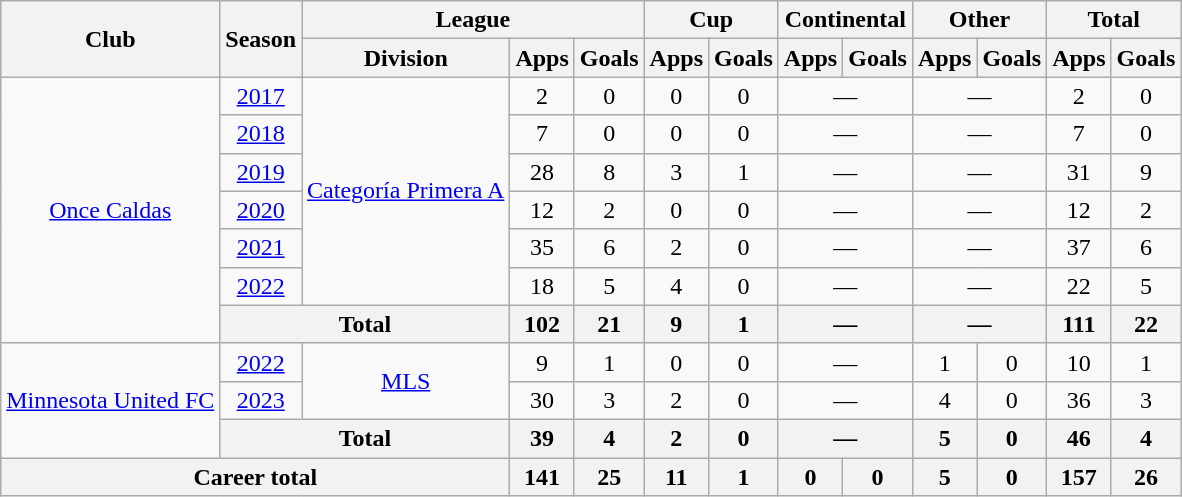<table class="wikitable" style="text-align: center">
<tr>
<th rowspan="2">Club</th>
<th rowspan="2">Season</th>
<th colspan="3">League</th>
<th colspan="2">Cup</th>
<th colspan="2">Continental</th>
<th colspan="2">Other</th>
<th colspan="2">Total</th>
</tr>
<tr>
<th>Division</th>
<th>Apps</th>
<th>Goals</th>
<th>Apps</th>
<th>Goals</th>
<th>Apps</th>
<th>Goals</th>
<th>Apps</th>
<th>Goals</th>
<th>Apps</th>
<th>Goals</th>
</tr>
<tr>
<td rowspan="7"><a href='#'>Once Caldas</a></td>
<td><a href='#'>2017</a></td>
<td rowspan="6"><a href='#'>Categoría Primera A</a></td>
<td>2</td>
<td>0</td>
<td>0</td>
<td>0</td>
<td colspan="2">—</td>
<td colspan="2">—</td>
<td>2</td>
<td>0</td>
</tr>
<tr>
<td><a href='#'>2018</a></td>
<td>7</td>
<td>0</td>
<td>0</td>
<td>0</td>
<td colspan="2">—</td>
<td colspan="2">—</td>
<td>7</td>
<td>0</td>
</tr>
<tr>
<td><a href='#'>2019</a></td>
<td>28</td>
<td>8</td>
<td>3</td>
<td>1</td>
<td colspan="2">—</td>
<td colspan="2">—</td>
<td>31</td>
<td>9</td>
</tr>
<tr>
<td><a href='#'>2020</a></td>
<td>12</td>
<td>2</td>
<td>0</td>
<td>0</td>
<td colspan="2">—</td>
<td colspan="2">—</td>
<td>12</td>
<td>2</td>
</tr>
<tr>
<td><a href='#'>2021</a></td>
<td>35</td>
<td>6</td>
<td>2</td>
<td>0</td>
<td colspan="2">—</td>
<td colspan="2">—</td>
<td>37</td>
<td>6</td>
</tr>
<tr>
<td><a href='#'>2022</a></td>
<td>18</td>
<td>5</td>
<td>4</td>
<td>0</td>
<td colspan="2">—</td>
<td colspan="2">—</td>
<td>22</td>
<td>5</td>
</tr>
<tr>
<th colspan="2">Total</th>
<th>102</th>
<th>21</th>
<th>9</th>
<th>1</th>
<th colspan="2">—</th>
<th colspan="2">—</th>
<th>111</th>
<th>22</th>
</tr>
<tr>
<td rowspan="3"><a href='#'>Minnesota United FC</a></td>
<td><a href='#'>2022</a></td>
<td rowspan="2"><a href='#'>MLS</a></td>
<td>9</td>
<td>1</td>
<td>0</td>
<td>0</td>
<td colspan="2">—</td>
<td>1</td>
<td>0</td>
<td>10</td>
<td>1</td>
</tr>
<tr>
<td><a href='#'>2023</a></td>
<td>30</td>
<td>3</td>
<td>2</td>
<td>0</td>
<td colspan="2">—</td>
<td>4</td>
<td>0</td>
<td>36</td>
<td>3</td>
</tr>
<tr>
<th colspan="2">Total</th>
<th>39</th>
<th>4</th>
<th>2</th>
<th>0</th>
<th colspan="2">—</th>
<th>5</th>
<th>0</th>
<th>46</th>
<th>4</th>
</tr>
<tr>
<th colspan="3"><strong>Career total</strong></th>
<th>141</th>
<th>25</th>
<th>11</th>
<th>1</th>
<th>0</th>
<th>0</th>
<th>5</th>
<th>0</th>
<th>157</th>
<th>26</th>
</tr>
</table>
